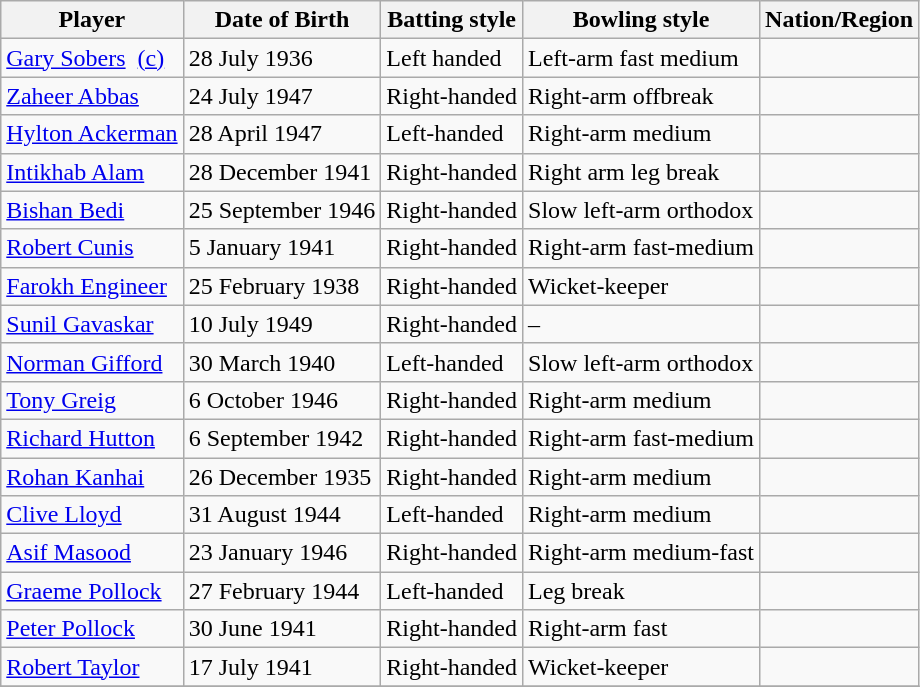<table class="wikitable">
<tr>
<th>Player</th>
<th>Date of Birth</th>
<th>Batting style</th>
<th>Bowling style</th>
<th>Nation/Region</th>
</tr>
<tr>
<td><a href='#'>Gary Sobers</a>  <a href='#'>(c)</a></td>
<td>28 July 1936</td>
<td>Left handed</td>
<td>Left-arm fast medium</td>
<td> </td>
</tr>
<tr>
<td><a href='#'>Zaheer Abbas</a></td>
<td>24 July 1947</td>
<td>Right-handed</td>
<td>Right-arm offbreak</td>
<td></td>
</tr>
<tr>
<td><a href='#'>Hylton Ackerman</a></td>
<td>28 April 1947</td>
<td>Left-handed</td>
<td>Right-arm medium</td>
<td></td>
</tr>
<tr>
<td><a href='#'>Intikhab Alam</a></td>
<td>28 December 1941</td>
<td>Right-handed</td>
<td>Right arm leg break</td>
<td></td>
</tr>
<tr>
<td><a href='#'>Bishan Bedi</a></td>
<td>25 September 1946</td>
<td>Right-handed</td>
<td>Slow left-arm orthodox</td>
<td></td>
</tr>
<tr>
<td><a href='#'>Robert Cunis</a></td>
<td>5 January 1941</td>
<td>Right-handed</td>
<td>Right-arm fast-medium</td>
<td></td>
</tr>
<tr>
<td><a href='#'>Farokh Engineer</a></td>
<td>25 February 1938</td>
<td>Right-handed</td>
<td>Wicket-keeper</td>
<td></td>
</tr>
<tr>
<td><a href='#'>Sunil Gavaskar</a></td>
<td>10 July 1949</td>
<td>Right-handed</td>
<td>–</td>
<td></td>
</tr>
<tr>
<td><a href='#'>Norman Gifford</a></td>
<td>30 March 1940</td>
<td>Left-handed</td>
<td>Slow left-arm orthodox</td>
<td></td>
</tr>
<tr>
<td><a href='#'>Tony Greig</a></td>
<td>6 October 1946</td>
<td>Right-handed</td>
<td>Right-arm medium</td>
<td></td>
</tr>
<tr>
<td><a href='#'>Richard Hutton</a></td>
<td>6 September 1942</td>
<td>Right-handed</td>
<td>Right-arm fast-medium</td>
<td></td>
</tr>
<tr>
<td><a href='#'>Rohan Kanhai</a></td>
<td>26 December 1935</td>
<td>Right-handed</td>
<td>Right-arm medium</td>
<td> </td>
</tr>
<tr>
<td><a href='#'>Clive Lloyd</a></td>
<td>31 August 1944</td>
<td>Left-handed</td>
<td>Right-arm medium</td>
<td> </td>
</tr>
<tr>
<td><a href='#'>Asif Masood</a></td>
<td>23 January 1946</td>
<td>Right-handed</td>
<td>Right-arm medium-fast</td>
<td></td>
</tr>
<tr>
<td><a href='#'>Graeme Pollock</a></td>
<td>27 February 1944</td>
<td>Left-handed</td>
<td>Leg break</td>
<td></td>
</tr>
<tr>
<td><a href='#'>Peter Pollock</a></td>
<td>30 June 1941</td>
<td>Right-handed</td>
<td>Right-arm fast</td>
<td></td>
</tr>
<tr>
<td><a href='#'>Robert Taylor</a></td>
<td>17 July 1941</td>
<td>Right-handed</td>
<td>Wicket-keeper</td>
<td></td>
</tr>
<tr>
</tr>
</table>
